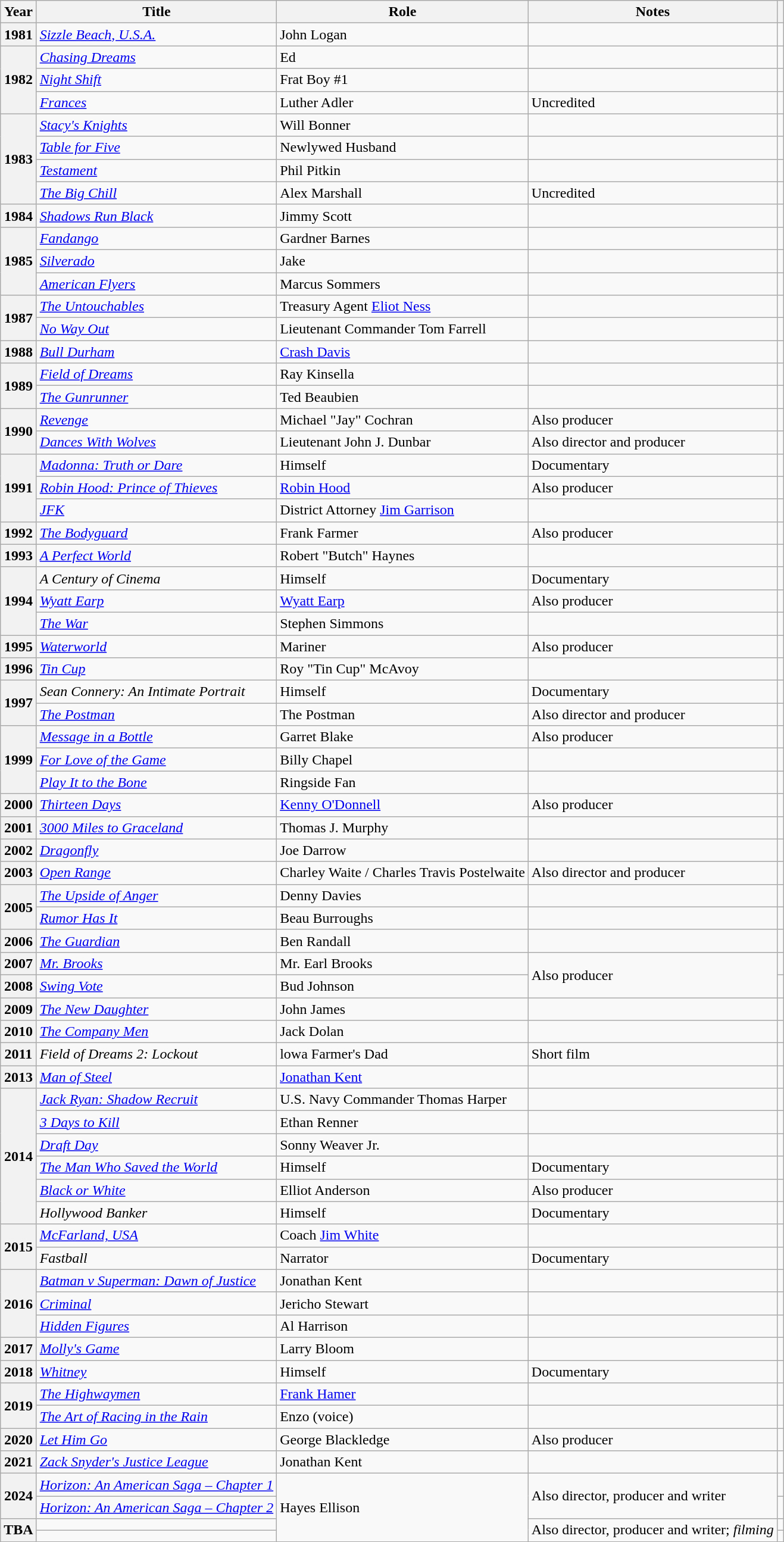<table class="wikitable plainrowheaders sortable" style="margin-right: 0;">
<tr>
<th scope="col">Year</th>
<th scope="col">Title</th>
<th scope="col">Role</th>
<th scope="col" class="unsortable">Notes</th>
<th scope="col" class="unsortable"></th>
</tr>
<tr>
<th scope="row">1981</th>
<td><em><a href='#'>Sizzle Beach, U.S.A.</a></em></td>
<td>John Logan</td>
<td></td>
<td style="text-align: center;"></td>
</tr>
<tr>
<th rowspan="3" scope="row">1982</th>
<td><em><a href='#'>Chasing Dreams</a></em></td>
<td>Ed</td>
<td></td>
<td style="text-align: center;"></td>
</tr>
<tr>
<td><em><a href='#'>Night Shift</a></em></td>
<td>Frat Boy #1</td>
<td></td>
<td style="text-align: center;"></td>
</tr>
<tr>
<td><em><a href='#'>Frances</a></em></td>
<td>Luther Adler</td>
<td>Uncredited</td>
<td style="text-align: center;"></td>
</tr>
<tr>
<th rowspan="4" scope="row">1983</th>
<td><em><a href='#'>Stacy's Knights</a></em></td>
<td>Will Bonner</td>
<td></td>
<td style="text-align: center;"></td>
</tr>
<tr>
<td><em><a href='#'>Table for Five</a></em></td>
<td>Newlywed Husband</td>
<td></td>
<td style="text-align: center;"></td>
</tr>
<tr>
<td><em><a href='#'>Testament</a></em></td>
<td>Phil Pitkin</td>
<td></td>
<td style="text-align: center;"></td>
</tr>
<tr>
<td><em><a href='#'>The Big Chill</a></em></td>
<td>Alex Marshall</td>
<td>Uncredited</td>
<td style="text-align: center;"></td>
</tr>
<tr>
<th scope="row">1984</th>
<td><em><a href='#'>Shadows Run Black</a></em></td>
<td>Jimmy Scott</td>
<td></td>
<td style="text-align: center;"></td>
</tr>
<tr>
<th rowspan="3" scope="row">1985</th>
<td><em><a href='#'>Fandango</a></em></td>
<td>Gardner Barnes</td>
<td></td>
<td style="text-align: center;"></td>
</tr>
<tr>
<td><em><a href='#'>Silverado</a></em></td>
<td>Jake</td>
<td></td>
<td style="text-align: center;"></td>
</tr>
<tr>
<td><em><a href='#'>American Flyers</a></em></td>
<td>Marcus Sommers</td>
<td></td>
<td style="text-align: center;"></td>
</tr>
<tr>
<th rowspan="2" scope="row">1987</th>
<td><em><a href='#'>The Untouchables</a></em></td>
<td>Treasury Agent <a href='#'>Eliot Ness</a></td>
<td></td>
<td style="text-align: center;"></td>
</tr>
<tr>
<td><em><a href='#'>No Way Out</a></em></td>
<td>Lieutenant Commander Tom Farrell</td>
<td></td>
<td style="text-align: center;"></td>
</tr>
<tr>
<th scope="row">1988</th>
<td><em><a href='#'>Bull Durham</a></em></td>
<td><a href='#'>Crash Davis</a></td>
<td></td>
<td style="text-align: center;"></td>
</tr>
<tr>
<th rowspan="2" scope="row">1989</th>
<td><em><a href='#'>Field of Dreams</a></em></td>
<td>Ray Kinsella</td>
<td></td>
<td style="text-align: center;"></td>
</tr>
<tr>
<td><em><a href='#'>The Gunrunner</a></em></td>
<td>Ted Beaubien</td>
<td></td>
<td style="text-align: center;"></td>
</tr>
<tr>
<th rowspan="2" scope="row">1990</th>
<td><em><a href='#'>Revenge</a></em></td>
<td>Michael "Jay" Cochran</td>
<td>Also producer</td>
<td style="text-align: center;"></td>
</tr>
<tr>
<td><em><a href='#'>Dances With Wolves</a></em></td>
<td>Lieutenant John J. Dunbar</td>
<td>Also director and producer</td>
<td style="text-align: center;"></td>
</tr>
<tr>
<th rowspan="3" scope="row">1991</th>
<td><em><a href='#'>Madonna: Truth or Dare</a></em></td>
<td>Himself</td>
<td>Documentary</td>
<td></td>
</tr>
<tr>
<td><em><a href='#'>Robin Hood: Prince of Thieves</a></em></td>
<td><a href='#'>Robin Hood</a></td>
<td>Also producer</td>
<td style="text-align: center;"></td>
</tr>
<tr>
<td><em><a href='#'>JFK</a></em></td>
<td>District Attorney <a href='#'>Jim Garrison</a></td>
<td></td>
<td style="text-align: center;"></td>
</tr>
<tr>
<th scope="row">1992</th>
<td><em><a href='#'>The Bodyguard</a></em></td>
<td>Frank Farmer</td>
<td>Also producer</td>
<td style="text-align: center;"></td>
</tr>
<tr>
<th scope="row">1993</th>
<td><em><a href='#'>A Perfect World</a></em></td>
<td>Robert "Butch" Haynes</td>
<td></td>
<td style="text-align: center;"></td>
</tr>
<tr>
<th rowspan="3" scope="row">1994</th>
<td><em>A Century of Cinema</em></td>
<td>Himself</td>
<td>Documentary</td>
<td style="text-align: center;"></td>
</tr>
<tr>
<td><em><a href='#'>Wyatt Earp</a></em></td>
<td><a href='#'>Wyatt Earp</a></td>
<td>Also producer</td>
<td style="text-align: center;"></td>
</tr>
<tr>
<td><em><a href='#'>The War</a></em></td>
<td>Stephen Simmons</td>
<td></td>
<td style="text-align: center;"></td>
</tr>
<tr>
<th scope="row">1995</th>
<td><em><a href='#'>Waterworld</a></em></td>
<td>Mariner</td>
<td>Also producer</td>
<td style="text-align: center;"></td>
</tr>
<tr>
<th scope="row">1996</th>
<td><em><a href='#'>Tin Cup</a></em></td>
<td>Roy "Tin Cup" McAvoy</td>
<td></td>
<td style="text-align: center;"></td>
</tr>
<tr>
<th rowspan="2" scope="row">1997</th>
<td><em>Sean Connery: An Intimate Portrait</em></td>
<td>Himself</td>
<td>Documentary</td>
<td style="text-align: center;"></td>
</tr>
<tr>
<td><em><a href='#'>The Postman</a></em></td>
<td>The Postman</td>
<td>Also director and producer</td>
<td style="text-align: center;"></td>
</tr>
<tr>
<th rowspan="3" scope="row">1999</th>
<td><em><a href='#'>Message in a Bottle</a></em></td>
<td>Garret Blake</td>
<td>Also producer</td>
<td style="text-align: center;"></td>
</tr>
<tr>
<td><em><a href='#'>For Love of the Game</a></em></td>
<td>Billy Chapel</td>
<td></td>
<td style="text-align: center;"></td>
</tr>
<tr>
<td><em><a href='#'>Play It to the Bone</a></em></td>
<td>Ringside Fan</td>
<td></td>
<td style="text-align: center;"></td>
</tr>
<tr>
<th scope="row">2000</th>
<td><em><a href='#'>Thirteen Days</a></em></td>
<td><a href='#'>Kenny O'Donnell</a></td>
<td>Also producer</td>
<td style="text-align: center;"></td>
</tr>
<tr>
<th scope="row">2001</th>
<td><em><a href='#'>3000 Miles to Graceland</a></em></td>
<td>Thomas J. Murphy</td>
<td></td>
<td style="text-align: center;"></td>
</tr>
<tr>
<th scope="row">2002</th>
<td><em><a href='#'>Dragonfly</a></em></td>
<td>Joe Darrow</td>
<td></td>
<td style="text-align: center;"></td>
</tr>
<tr>
<th scope="row">2003</th>
<td><em><a href='#'>Open Range</a></em></td>
<td>Charley Waite / Charles Travis Postelwaite</td>
<td>Also director and producer</td>
<td style="text-align: center;"></td>
</tr>
<tr>
<th rowspan="2" scope="row">2005</th>
<td><em><a href='#'>The Upside of Anger</a></em></td>
<td>Denny Davies</td>
<td></td>
<td style="text-align: center;"></td>
</tr>
<tr>
<td><em><a href='#'>Rumor Has It</a></em></td>
<td>Beau Burroughs</td>
<td></td>
<td style="text-align: center;"></td>
</tr>
<tr>
<th scope="row">2006</th>
<td><em><a href='#'>The Guardian</a></em></td>
<td>Ben Randall</td>
<td></td>
<td style="text-align: center;"></td>
</tr>
<tr>
<th scope="row">2007</th>
<td><em><a href='#'>Mr. Brooks</a></em></td>
<td>Mr. Earl Brooks</td>
<td rowspan="2">Also producer</td>
<td style="text-align: center;"></td>
</tr>
<tr>
<th scope="row">2008</th>
<td><em><a href='#'>Swing Vote</a></em></td>
<td>Bud Johnson</td>
<td style="text-align: center;"></td>
</tr>
<tr>
<th scope="row">2009</th>
<td><em><a href='#'>The New Daughter</a></em></td>
<td>John James</td>
<td></td>
<td style="text-align: center;"></td>
</tr>
<tr>
<th scope="row">2010</th>
<td><em><a href='#'>The Company Men</a></em></td>
<td>Jack Dolan</td>
<td></td>
<td style="text-align: center;"></td>
</tr>
<tr>
<th scope="row">2011</th>
<td><em>Field of Dreams 2: Lockout</em></td>
<td>lowa Farmer's Dad</td>
<td>Short film</td>
<td></td>
</tr>
<tr>
<th scope="row">2013</th>
<td><em><a href='#'>Man of Steel</a></em></td>
<td><a href='#'>Jonathan Kent</a></td>
<td></td>
<td style="text-align: center;"></td>
</tr>
<tr>
<th rowspan="6" scope="row">2014</th>
<td><em><a href='#'>Jack Ryan: Shadow Recruit</a></em></td>
<td>U.S. Navy Commander Thomas Harper</td>
<td></td>
<td style="text-align: center;"></td>
</tr>
<tr>
<td><em><a href='#'>3 Days to Kill</a></em></td>
<td>Ethan Renner</td>
<td></td>
<td style="text-align: center;"></td>
</tr>
<tr>
<td><em><a href='#'>Draft Day</a></em></td>
<td>Sonny Weaver Jr.</td>
<td></td>
<td style="text-align: center;"></td>
</tr>
<tr>
<td><em><a href='#'>The Man Who Saved the World</a></em></td>
<td>Himself</td>
<td>Documentary</td>
<td style="text-align: center;"></td>
</tr>
<tr>
<td><em><a href='#'>Black or White</a></em></td>
<td>Elliot Anderson</td>
<td>Also producer</td>
<td style="text-align: center;"></td>
</tr>
<tr>
<td><em>Hollywood Banker</em></td>
<td>Himself</td>
<td>Documentary</td>
<td></td>
</tr>
<tr>
<th rowspan="2" scope="row">2015</th>
<td><em><a href='#'>McFarland, USA</a></em></td>
<td>Coach <a href='#'>Jim White</a></td>
<td></td>
<td style="text-align: center;"></td>
</tr>
<tr>
<td scope="row"><em>Fastball</em></td>
<td>Narrator</td>
<td>Documentary</td>
<td></td>
</tr>
<tr>
<th rowspan="3" scope="row">2016</th>
<td><em><a href='#'>Batman v Superman: Dawn of Justice</a></em></td>
<td>Jonathan Kent</td>
<td></td>
<td style="text-align: center;"></td>
</tr>
<tr>
<td><em><a href='#'>Criminal</a></em></td>
<td>Jericho Stewart</td>
<td></td>
<td style="text-align: center;"></td>
</tr>
<tr>
<td><em><a href='#'>Hidden Figures</a></em></td>
<td>Al Harrison</td>
<td></td>
<td style="text-align: center;"></td>
</tr>
<tr>
<th scope="row">2017</th>
<td><em><a href='#'>Molly's Game</a></em></td>
<td>Larry Bloom</td>
<td></td>
<td style="text-align: center;"></td>
</tr>
<tr>
<th scope="row">2018</th>
<td><em><a href='#'>Whitney</a></em></td>
<td>Himself</td>
<td>Documentary</td>
<td></td>
</tr>
<tr>
<th rowspan="2" scope="row">2019</th>
<td><em><a href='#'>The Highwaymen</a></em></td>
<td><a href='#'>Frank Hamer</a></td>
<td></td>
<td style="text-align: center;"></td>
</tr>
<tr>
<td><em><a href='#'>The Art of Racing in the Rain</a></em></td>
<td>Enzo (voice)</td>
<td></td>
<td style="text-align: center;"></td>
</tr>
<tr>
<th scope="row">2020</th>
<td><em><a href='#'>Let Him Go</a></em></td>
<td>George Blackledge</td>
<td>Also producer</td>
<td style="text-align: center;"></td>
</tr>
<tr>
<th scope="row">2021</th>
<td><em><a href='#'>Zack Snyder's Justice League</a></em></td>
<td>Jonathan Kent</td>
<td></td>
<td style="text-align: center;"></td>
</tr>
<tr>
<th rowspan="2" scope="row">2024</th>
<td><em><a href='#'>Horizon: An American Saga – Chapter 1</a></em></td>
<td rowspan=4>Hayes Ellison</td>
<td rowspan="2">Also director, producer and writer</td>
<td style="text-align: center;"></td>
</tr>
<tr>
<td><em><a href='#'>Horizon: An American Saga – Chapter 2</a></em></td>
<td style="text-align: center;"></td>
</tr>
<tr>
<th rowspan="2" scope="row">TBA</th>
<td></td>
<td rowspan="2">Also director, producer and writer; <em>filming</em></td>
<td style="text-align: center;"></td>
</tr>
<tr>
<td></td>
<td style="text-align: center;"></td>
</tr>
</table>
